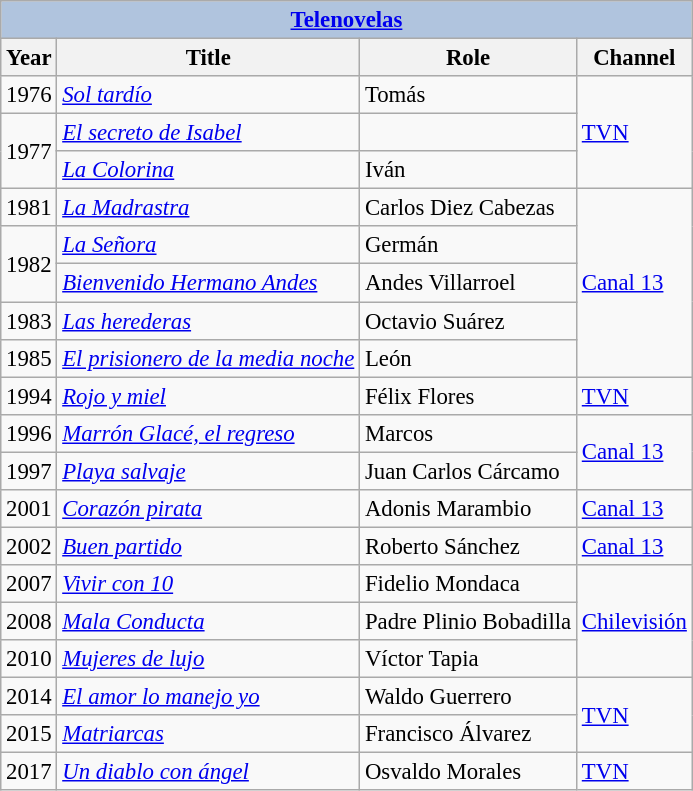<table class="wikitable" style="font-size: 95%;">
<tr>
<th colspan="4" style="background: LightSteelBlue;"><a href='#'>Telenovelas</a></th>
</tr>
<tr>
<th>Year</th>
<th>Title</th>
<th>Role</th>
<th>Channel</th>
</tr>
<tr>
<td>1976</td>
<td><em><a href='#'>Sol tardío</a></em></td>
<td>Tomás</td>
<td rowspan="3"><a href='#'>TVN</a></td>
</tr>
<tr>
<td rowspan="2">1977</td>
<td><em><a href='#'>El secreto de Isabel</a></em></td>
<td></td>
</tr>
<tr>
<td><em><a href='#'>La Colorina</a></em></td>
<td>Iván</td>
</tr>
<tr>
<td>1981</td>
<td><em><a href='#'>La Madrastra</a></em></td>
<td>Carlos Diez Cabezas</td>
<td rowspan="5"><a href='#'>Canal 13</a></td>
</tr>
<tr>
<td rowspan="2">1982</td>
<td><em><a href='#'>La Señora</a></em></td>
<td>Germán</td>
</tr>
<tr>
<td><em><a href='#'>Bienvenido Hermano Andes</a></em></td>
<td>Andes Villarroel</td>
</tr>
<tr>
<td>1983</td>
<td><em><a href='#'>Las herederas</a></em></td>
<td>Octavio Suárez</td>
</tr>
<tr>
<td>1985</td>
<td><em><a href='#'>El prisionero de la media noche</a></em></td>
<td>León</td>
</tr>
<tr>
<td>1994</td>
<td><em><a href='#'>Rojo y miel</a></em></td>
<td>Félix Flores</td>
<td><a href='#'>TVN</a></td>
</tr>
<tr>
<td>1996</td>
<td><em><a href='#'>Marrón Glacé, el regreso</a></em></td>
<td>Marcos</td>
<td rowspan="2"><a href='#'>Canal 13</a></td>
</tr>
<tr>
<td>1997</td>
<td><em><a href='#'>Playa salvaje</a></em></td>
<td>Juan Carlos Cárcamo</td>
</tr>
<tr>
<td>2001</td>
<td><em><a href='#'>Corazón pirata</a></em></td>
<td>Adonis Marambio</td>
<td><a href='#'>Canal 13</a></td>
</tr>
<tr>
<td>2002</td>
<td><em><a href='#'>Buen partido</a></em></td>
<td>Roberto Sánchez</td>
<td><a href='#'>Canal 13</a></td>
</tr>
<tr>
<td>2007</td>
<td><em><a href='#'>Vivir con 10</a></em></td>
<td>Fidelio Mondaca</td>
<td rowspan="3"><a href='#'>Chilevisión</a></td>
</tr>
<tr>
<td>2008</td>
<td><em><a href='#'>Mala Conducta</a></em></td>
<td>Padre Plinio Bobadilla</td>
</tr>
<tr>
<td>2010</td>
<td><em><a href='#'>Mujeres de lujo</a></em></td>
<td>Víctor Tapia</td>
</tr>
<tr>
<td>2014</td>
<td><em><a href='#'>El amor lo manejo yo</a></em></td>
<td>Waldo Guerrero</td>
<td rowspan="2"><a href='#'>TVN</a></td>
</tr>
<tr>
<td>2015</td>
<td><em><a href='#'>Matriarcas</a></em></td>
<td>Francisco Álvarez</td>
</tr>
<tr>
<td>2017</td>
<td><em><a href='#'>Un diablo con ángel</a></em></td>
<td>Osvaldo Morales</td>
<td><a href='#'>TVN</a></td>
</tr>
</table>
